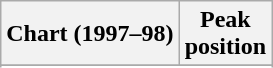<table class="wikitable plainrowheaders sortable" style="text-align:center;" border="1">
<tr>
<th scope="col">Chart (1997–98)</th>
<th scope="col">Peak<br>position</th>
</tr>
<tr>
</tr>
<tr>
</tr>
<tr>
</tr>
<tr>
</tr>
</table>
